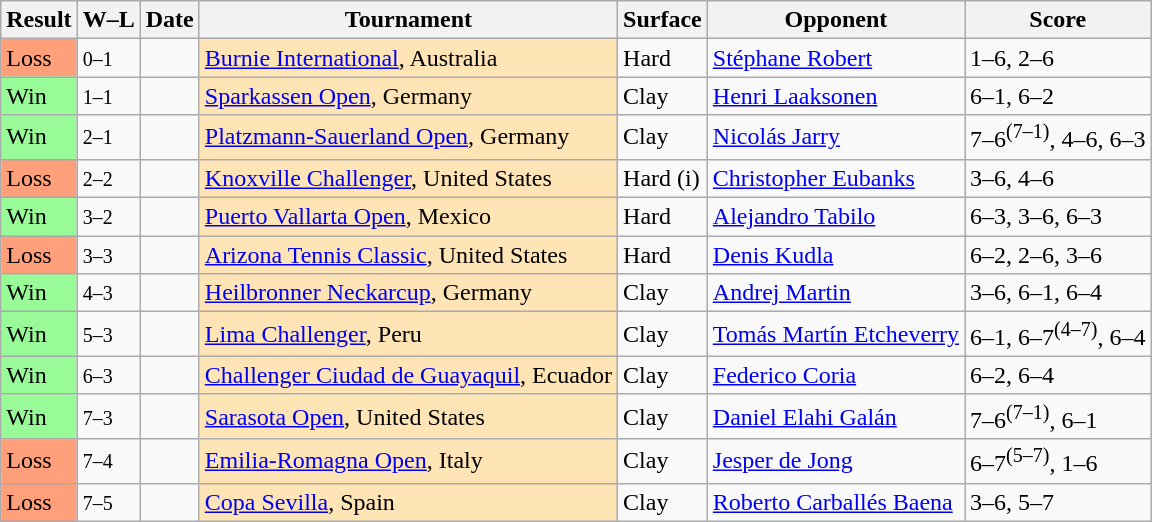<table class="sortable wikitable nowrap">
<tr>
<th>Result</th>
<th class="unsortable">W–L</th>
<th>Date</th>
<th>Tournament</th>
<th>Surface</th>
<th>Opponent</th>
<th class="unsortable">Score</th>
</tr>
<tr>
<td style="background:#ffa07a;">Loss</td>
<td><small>0–1</small></td>
<td><a href='#'></a></td>
<td bgcolor=moccasin><a href='#'>Burnie International</a>, Australia</td>
<td>Hard</td>
<td> <a href='#'>Stéphane Robert</a></td>
<td>1–6, 2–6</td>
</tr>
<tr>
<td style="background:#98fb98;">Win</td>
<td><small>1–1</small></td>
<td><a href='#'></a></td>
<td bgcolor=moccasin><a href='#'>Sparkassen Open</a>, Germany</td>
<td>Clay</td>
<td> <a href='#'>Henri Laaksonen</a></td>
<td>6–1, 6–2</td>
</tr>
<tr>
<td style="background:#98fb98;">Win</td>
<td><small>2–1</small></td>
<td><a href='#'></a></td>
<td bgcolor=moccasin><a href='#'>Platzmann-Sauerland Open</a>, Germany</td>
<td>Clay</td>
<td> <a href='#'>Nicolás Jarry</a></td>
<td>7–6<sup>(7–1)</sup>, 4–6, 6–3</td>
</tr>
<tr>
<td style="background:#ffa07a;">Loss</td>
<td><small>2–2</small></td>
<td><a href='#'></a></td>
<td bgcolor=moccasin><a href='#'>Knoxville Challenger</a>, United States</td>
<td>Hard (i)</td>
<td> <a href='#'>Christopher Eubanks</a></td>
<td>3–6, 4–6</td>
</tr>
<tr>
<td style="background:#98fb98;">Win</td>
<td><small>3–2</small></td>
<td><a href='#'></a></td>
<td bgcolor=moccasin><a href='#'>Puerto Vallarta Open</a>, Mexico</td>
<td>Hard</td>
<td> <a href='#'>Alejandro Tabilo</a></td>
<td>6–3, 3–6, 6–3</td>
</tr>
<tr>
<td style="background:#ffa07a;">Loss</td>
<td><small>3–3</small></td>
<td><a href='#'></a></td>
<td bgcolor=moccasin><a href='#'>Arizona Tennis Classic</a>, United States</td>
<td>Hard</td>
<td> <a href='#'>Denis Kudla</a></td>
<td>6–2, 2–6, 3–6</td>
</tr>
<tr>
<td style="background:#98fb98;">Win</td>
<td><small>4–3</small></td>
<td><a href='#'></a></td>
<td bgcolor=moccasin><a href='#'>Heilbronner Neckarcup</a>, Germany</td>
<td>Clay</td>
<td> <a href='#'>Andrej Martin</a></td>
<td>3–6, 6–1, 6–4</td>
</tr>
<tr>
<td style="background:#98fb98;">Win</td>
<td><small>5–3</small></td>
<td><a href='#'></a></td>
<td bgcolor=moccasin><a href='#'>Lima Challenger</a>, Peru</td>
<td>Clay</td>
<td> <a href='#'>Tomás Martín Etcheverry</a></td>
<td>6–1, 6–7<sup>(4–7)</sup>, 6–4</td>
</tr>
<tr>
<td style="background:#98fb98;">Win</td>
<td><small>6–3</small></td>
<td><a href='#'></a></td>
<td bgcolor=moccasin><a href='#'>Challenger Ciudad de Guayaquil</a>, Ecuador</td>
<td>Clay</td>
<td> <a href='#'>Federico Coria</a></td>
<td>6–2, 6–4</td>
</tr>
<tr>
<td style="background:#98fb98;">Win</td>
<td><small>7–3</small></td>
<td><a href='#'></a></td>
<td bgcolor=moccasin><a href='#'>Sarasota Open</a>, United States</td>
<td>Clay</td>
<td> <a href='#'>Daniel Elahi Galán</a></td>
<td>7–6<sup>(7–1)</sup>, 6–1</td>
</tr>
<tr>
<td style="background:#ffa07a;">Loss</td>
<td><small>7–4</small></td>
<td><a href='#'></a></td>
<td bgcolor=moccasin><a href='#'>Emilia-Romagna Open</a>, Italy</td>
<td>Clay</td>
<td> <a href='#'>Jesper de Jong</a></td>
<td>6–7<sup>(5–7)</sup>, 1–6</td>
</tr>
<tr>
<td style="background:#ffa07a;">Loss</td>
<td><small>7–5</small></td>
<td><a href='#'></a></td>
<td bgcolor=moccasin><a href='#'>Copa Sevilla</a>, Spain</td>
<td>Clay</td>
<td> <a href='#'>Roberto Carballés Baena</a></td>
<td>3–6, 5–7</td>
</tr>
</table>
